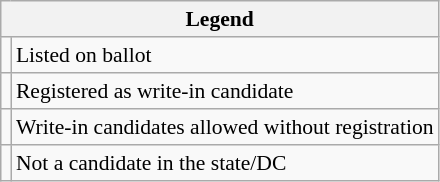<table class="wikitable collapsible" style="font-size:90%; line-height:1.2">
<tr>
<th colspan=2>Legend</th>
</tr>
<tr>
<td></td>
<td>Listed on ballot</td>
</tr>
<tr>
<td></td>
<td>Registered as write-in candidate</td>
</tr>
<tr>
<td></td>
<td>Write-in candidates allowed without registration</td>
</tr>
<tr>
<td></td>
<td>Not a candidate in the state/DC</td>
</tr>
</table>
